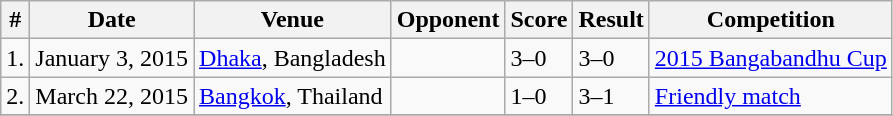<table class="wikitable collapsible collapsed">
<tr>
<th>#</th>
<th>Date</th>
<th>Venue</th>
<th>Opponent</th>
<th>Score</th>
<th>Result</th>
<th>Competition</th>
</tr>
<tr>
<td>1.</td>
<td>January 3, 2015</td>
<td><a href='#'>Dhaka</a>, Bangladesh</td>
<td></td>
<td>3–0</td>
<td>3–0</td>
<td><a href='#'>2015 Bangabandhu Cup</a></td>
</tr>
<tr>
<td>2.</td>
<td>March 22, 2015</td>
<td><a href='#'>Bangkok</a>, Thailand</td>
<td></td>
<td>1–0</td>
<td>3–1</td>
<td><a href='#'>Friendly match</a></td>
</tr>
<tr>
</tr>
</table>
